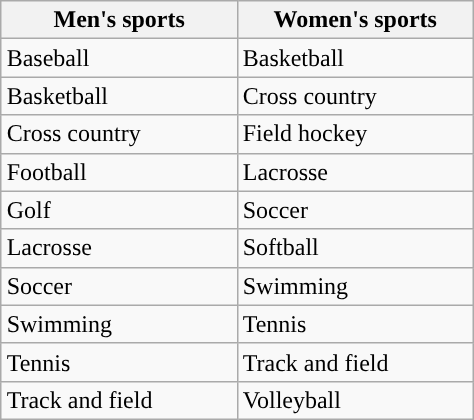<table class="wikitable"; style= "float:right">
<tr>
<th width=150px>Men's sports</th>
<th width=150px>Women's sports</th>
</tr>
<tr>
<td>Baseball</td>
<td>Basketball</td>
</tr>
<tr>
<td>Basketball</td>
<td>Cross country</td>
</tr>
<tr>
<td>Cross country</td>
<td>Field hockey</td>
</tr>
<tr>
<td>Football</td>
<td>Lacrosse</td>
</tr>
<tr>
<td>Golf</td>
<td>Soccer</td>
</tr>
<tr>
<td>Lacrosse</td>
<td>Softball</td>
</tr>
<tr>
<td>Soccer</td>
<td>Swimming</td>
</tr>
<tr>
<td>Swimming</td>
<td>Tennis</td>
</tr>
<tr>
<td>Tennis</td>
<td>Track and field</td>
</tr>
<tr>
<td>Track and field</td>
<td>Volleyball</td>
</tr>
</table>
